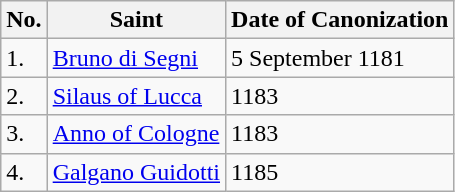<table class="wikitable">
<tr>
<th>No.</th>
<th>Saint</th>
<th>Date of Canonization</th>
</tr>
<tr>
<td>1.</td>
<td><a href='#'>Bruno di Segni</a></td>
<td>5 September 1181</td>
</tr>
<tr>
<td>2.</td>
<td><a href='#'>Silaus of Lucca</a></td>
<td>1183</td>
</tr>
<tr>
<td>3.</td>
<td><a href='#'>Anno of Cologne</a></td>
<td>1183</td>
</tr>
<tr>
<td>4.</td>
<td><a href='#'>Galgano Guidotti</a></td>
<td>1185</td>
</tr>
</table>
